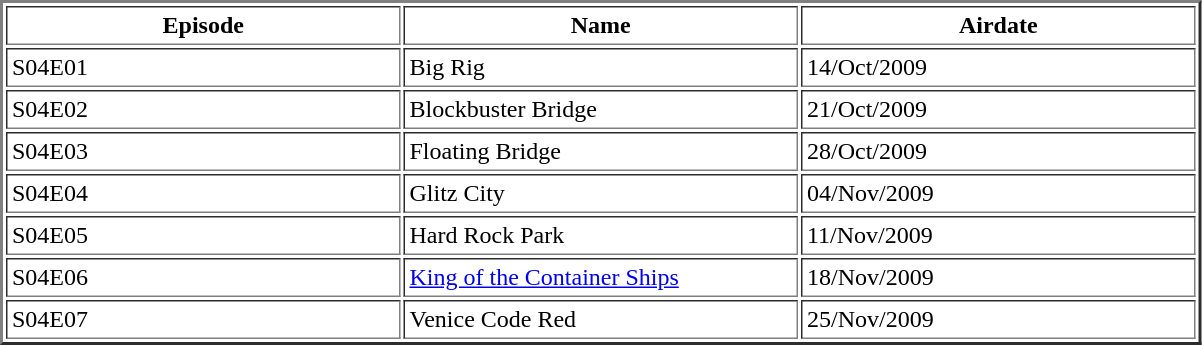<table border="2" cellpadding="3">
<tr>
<th style="width: 255px;">Episode</th>
<th style="width: 255px;">Name</th>
<th style="width: 255px;">Airdate</th>
</tr>
<tr>
<td>S04E01</td>
<td>Big Rig</td>
<td>14/Oct/2009</td>
</tr>
<tr>
<td>S04E02</td>
<td>Blockbuster Bridge</td>
<td>21/Oct/2009</td>
</tr>
<tr>
<td>S04E03</td>
<td>Floating Bridge</td>
<td>28/Oct/2009</td>
</tr>
<tr>
<td>S04E04</td>
<td>Glitz City</td>
<td>04/Nov/2009</td>
</tr>
<tr>
<td>S04E05</td>
<td>Hard Rock Park</td>
<td>11/Nov/2009</td>
</tr>
<tr>
<td>S04E06</td>
<td><a href='#'>King of the Container Ships</a></td>
<td>18/Nov/2009</td>
</tr>
<tr>
<td>S04E07</td>
<td>Venice Code Red</td>
<td>25/Nov/2009</td>
</tr>
</table>
